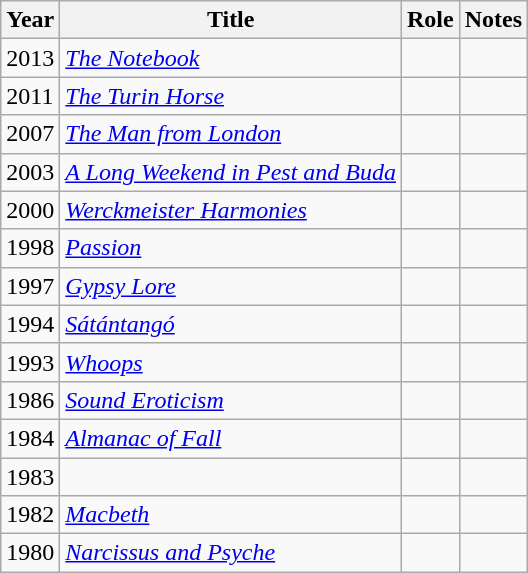<table class="wikitable sortable">
<tr>
<th>Year</th>
<th>Title</th>
<th>Role</th>
<th class="unsortable">Notes</th>
</tr>
<tr>
<td>2013</td>
<td><em><a href='#'>The Notebook</a></em></td>
<td></td>
<td></td>
</tr>
<tr>
<td>2011</td>
<td><em><a href='#'>The Turin Horse</a></em></td>
<td></td>
<td></td>
</tr>
<tr>
<td>2007</td>
<td><em><a href='#'>The Man from London</a></em></td>
<td></td>
<td></td>
</tr>
<tr>
<td>2003</td>
<td><em><a href='#'>A Long Weekend in Pest and Buda</a></em></td>
<td></td>
<td></td>
</tr>
<tr>
<td>2000</td>
<td><em><a href='#'>Werckmeister Harmonies</a></em></td>
<td></td>
<td></td>
</tr>
<tr>
<td>1998</td>
<td><em><a href='#'>Passion</a></em></td>
<td></td>
<td></td>
</tr>
<tr>
<td>1997</td>
<td><em><a href='#'>Gypsy Lore</a></em></td>
<td></td>
<td></td>
</tr>
<tr>
<td>1994</td>
<td><em><a href='#'>Sátántangó</a></em></td>
<td></td>
<td></td>
</tr>
<tr>
<td>1993</td>
<td><em><a href='#'>Whoops</a></em></td>
<td></td>
<td></td>
</tr>
<tr>
<td>1986</td>
<td><em><a href='#'>Sound Eroticism</a></em></td>
<td></td>
<td></td>
</tr>
<tr>
<td>1984</td>
<td><em><a href='#'>Almanac of Fall</a></em></td>
<td></td>
<td></td>
</tr>
<tr>
<td>1983</td>
<td><em></em></td>
<td></td>
<td></td>
</tr>
<tr>
<td>1982</td>
<td><em><a href='#'>Macbeth</a></em></td>
<td></td>
<td></td>
</tr>
<tr>
<td>1980</td>
<td><em><a href='#'>Narcissus and Psyche</a></em></td>
<td></td>
<td></td>
</tr>
</table>
